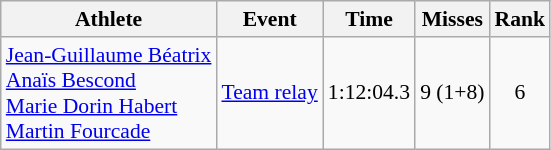<table class="wikitable" style="font-size:90%">
<tr>
<th>Athlete</th>
<th>Event</th>
<th>Time</th>
<th>Misses</th>
<th>Rank</th>
</tr>
<tr align=center>
<td align=left><a href='#'>Jean-Guillaume Béatrix</a><br><a href='#'>Anaïs Bescond</a><br><a href='#'>Marie Dorin Habert</a><br><a href='#'>Martin Fourcade</a></td>
<td align=left><a href='#'>Team relay</a></td>
<td>1:12:04.3</td>
<td>9 (1+8)</td>
<td>6</td>
</tr>
</table>
